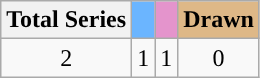<table class="wikitable">
<tr>
<th>Total Series</th>
<th style="background:#6bb5ff"></th>
<th style="background:#E494CC"></th>
<th style="background:#deb887">Drawn</th>
</tr>
<tr>
<td align="center">2</td>
<td align="center">1</td>
<td align="center">1</td>
<td align="center">0</td>
</tr>
</table>
